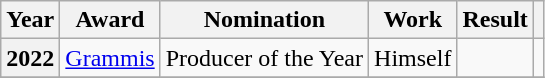<table class="wikitable plainrowheaders">
<tr>
<th scope="col">Year</th>
<th scope="col">Award</th>
<th scope="col">Nomination</th>
<th scope="col">Work</th>
<th scope="col">Result</th>
<th scope="col"></th>
</tr>
<tr>
<th scope="row">2022</th>
<td><a href='#'>Grammis</a></td>
<td>Producer of the Year</td>
<td>Himself</td>
<td></td>
<td></td>
</tr>
<tr>
</tr>
</table>
